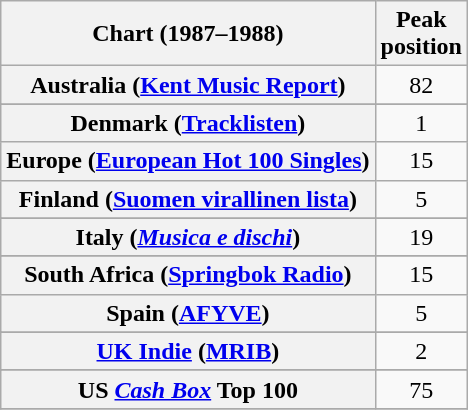<table class="wikitable sortable plainrowheaders" style="text-align:center">
<tr>
<th scope="col">Chart (1987–1988)</th>
<th scope="col">Peak<br>position</th>
</tr>
<tr>
<th scope="row">Australia (<a href='#'>Kent Music Report</a>)</th>
<td>82</td>
</tr>
<tr>
</tr>
<tr>
<th scope="row">Denmark (<a href='#'>Tracklisten</a>)</th>
<td>1</td>
</tr>
<tr>
<th scope="row">Europe (<a href='#'>European Hot 100 Singles</a>)</th>
<td>15</td>
</tr>
<tr>
<th scope="row">Finland (<a href='#'>Suomen virallinen lista</a>)</th>
<td>5</td>
</tr>
<tr>
</tr>
<tr>
</tr>
<tr>
<th scope="row">Italy (<em><a href='#'>Musica e dischi</a></em>)</th>
<td>19</td>
</tr>
<tr>
</tr>
<tr>
<th scope="row">South Africa (<a href='#'>Springbok Radio</a>)</th>
<td>15</td>
</tr>
<tr>
<th scope="row">Spain (<a href='#'>AFYVE</a>)</th>
<td>5</td>
</tr>
<tr>
</tr>
<tr>
</tr>
<tr>
</tr>
<tr>
<th scope="row"><a href='#'>UK Indie</a> (<a href='#'>MRIB</a>)</th>
<td>2</td>
</tr>
<tr>
</tr>
<tr>
</tr>
<tr>
</tr>
<tr>
<th scope="row">US <em><a href='#'>Cash Box</a></em> Top 100</th>
<td>75</td>
</tr>
<tr>
</tr>
</table>
